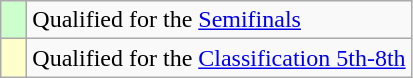<table class="wikitable" style="text-align: left;">
<tr>
<td width=10px bgcolor=#ccffcc></td>
<td>Qualified for the <a href='#'>Semifinals</a></td>
</tr>
<tr>
<td bgcolor=#ffffcc></td>
<td>Qualified for the <a href='#'>Classification 5th-8th</a></td>
</tr>
</table>
